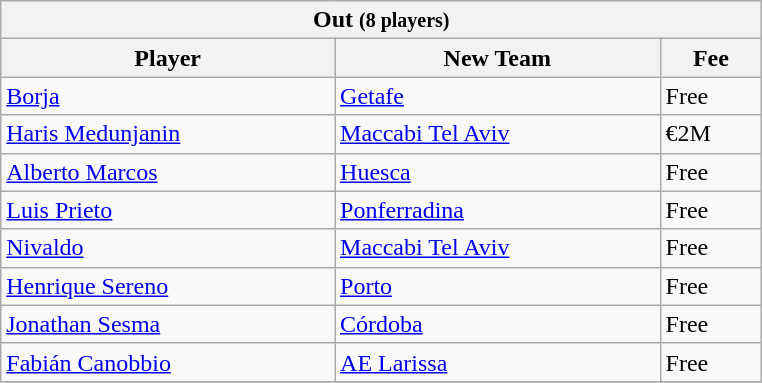<table class="wikitable collapsible collapsed">
<tr>
<th colspan="3" width="500"> <strong>Out</strong> <small>(8 players)</small></th>
</tr>
<tr>
<th>Player</th>
<th>New Team</th>
<th>Fee</th>
</tr>
<tr>
<td> <a href='#'>Borja</a></td>
<td> <a href='#'>Getafe</a></td>
<td>Free</td>
</tr>
<tr>
<td> <a href='#'>Haris Medunjanin</a></td>
<td> <a href='#'>Maccabi Tel Aviv</a></td>
<td>€2M</td>
</tr>
<tr>
<td> <a href='#'>Alberto Marcos</a></td>
<td> <a href='#'>Huesca</a></td>
<td>Free</td>
</tr>
<tr>
<td> <a href='#'>Luis Prieto</a></td>
<td> <a href='#'>Ponferradina</a></td>
<td>Free</td>
</tr>
<tr>
<td> <a href='#'>Nivaldo</a></td>
<td> <a href='#'>Maccabi Tel Aviv</a></td>
<td>Free</td>
</tr>
<tr>
<td> <a href='#'>Henrique Sereno</a></td>
<td> <a href='#'>Porto</a></td>
<td>Free</td>
</tr>
<tr>
<td> <a href='#'>Jonathan Sesma</a></td>
<td> <a href='#'>Córdoba</a></td>
<td>Free</td>
</tr>
<tr>
<td> <a href='#'>Fabián Canobbio</a></td>
<td> <a href='#'>AE Larissa</a></td>
<td>Free</td>
</tr>
<tr>
</tr>
</table>
